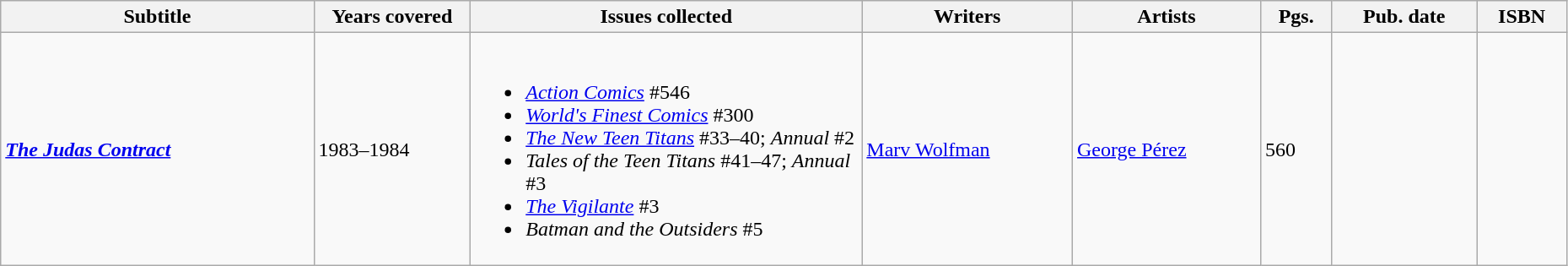<table class="wikitable sortable" width=98%>
<tr>
<th class="unsortable" width="20%">Subtitle</th>
<th width="10%">Years covered</th>
<th width="25%">Issues collected</th>
<th class="unsortable">Writers</th>
<th class="unsortable">Artists</th>
<th>Pgs.</th>
<th>Pub. date</th>
<th class="unsortable">ISBN</th>
</tr>
<tr>
<td><strong><em><a href='#'>The Judas Contract</a></em></strong></td>
<td>1983–1984</td>
<td><br><ul><li><em><a href='#'>Action Comics</a></em> #546</li><li><em><a href='#'>World's Finest Comics</a></em> #300</li><li><em><a href='#'>The New Teen Titans</a></em> #33–40; <em>Annual</em> #2</li><li><em>Tales of the Teen Titans</em> #41–47; <em>Annual</em> #3</li><li><em><a href='#'>The Vigilante</a></em> #3</li><li><em>Batman and the Outsiders</em> #5</li></ul></td>
<td><a href='#'>Marv Wolfman</a></td>
<td><a href='#'>George Pérez</a></td>
<td>560</td>
<td></td>
<td></td>
</tr>
</table>
